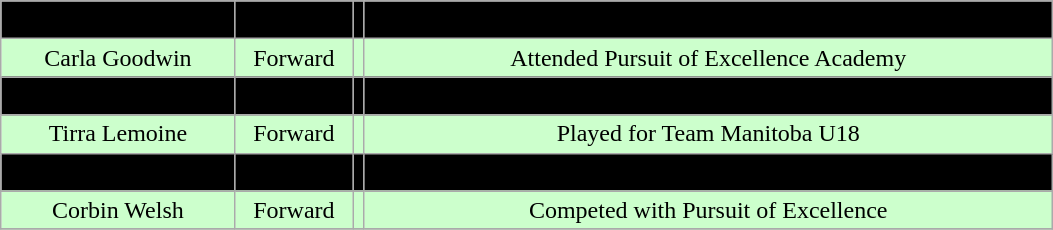<table class="wikitable">
<tr align="center" bgcolor=" ">
<td>Jolene Debruyn</td>
<td>Goaltender</td>
<td></td>
<td>With Team Alberta U18 in 2015 Canada Winter Games</td>
</tr>
<tr align="center" bgcolor="#ccffcc">
<td>Carla Goodwin</td>
<td>Forward</td>
<td></td>
<td>Attended Pursuit of Excellence Academy</td>
</tr>
<tr align="center" bgcolor=" ">
<td>Alexandra Larson</td>
<td>Defense</td>
<td></td>
<td>Teammate of Goodwin, Welsh and Lemoine at Pursuit of Excellence</td>
</tr>
<tr align="center" bgcolor="#ccffcc">
<td>Tirra Lemoine</td>
<td>Forward</td>
<td></td>
<td>Played for Team Manitoba U18</td>
</tr>
<tr align="center" bgcolor=" ">
<td>Shannon Morris-Reade</td>
<td>Forward</td>
<td></td>
<td>Played for Team British Columbia U18 in 2015 Canada Winter Games</td>
</tr>
<tr align="center" bgcolor="#ccffcc">
<td>Corbin Welsh</td>
<td>Forward</td>
<td></td>
<td>Competed with Pursuit of Excellence</td>
</tr>
<tr align="center" bgcolor=" ">
</tr>
</table>
